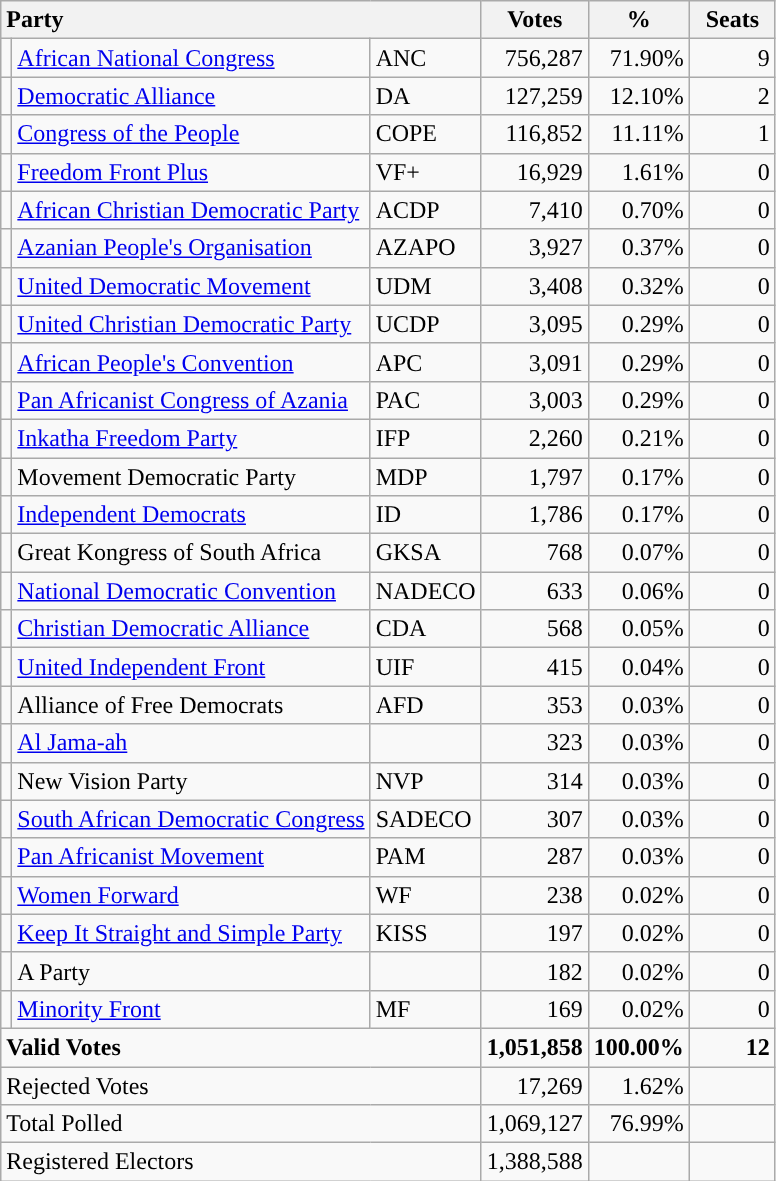<table class="wikitable" border="1" style="text-align:right;">
<tr>
<th style="text-align:left;" colspan=3>Party</th>
<th align=center width="50">Votes</th>
<th align=center width="50">%</th>
<th align=center width="50">Seats</th>
</tr>
<tr>
<td style="background:"></td>
<td align=left><a href='#'>African National Congress</a></td>
<td align=left>ANC</td>
<td>756,287</td>
<td>71.90%</td>
<td>9</td>
</tr>
<tr>
<td style="background:"></td>
<td align=left><a href='#'>Democratic Alliance</a></td>
<td align=left>DA</td>
<td>127,259</td>
<td>12.10%</td>
<td>2</td>
</tr>
<tr>
<td style="background:"></td>
<td align=left><a href='#'>Congress of the People</a></td>
<td align=left>COPE</td>
<td>116,852</td>
<td>11.11%</td>
<td>1</td>
</tr>
<tr>
<td style="background:"></td>
<td align=left><a href='#'>Freedom Front Plus</a></td>
<td align=left>VF+</td>
<td>16,929</td>
<td>1.61%</td>
<td>0</td>
</tr>
<tr>
<td style="background:"></td>
<td align=left><a href='#'>African Christian Democratic Party</a></td>
<td align=left>ACDP</td>
<td>7,410</td>
<td>0.70%</td>
<td>0</td>
</tr>
<tr>
<td style="background:"></td>
<td align=left><a href='#'>Azanian People's Organisation</a></td>
<td align=left>AZAPO</td>
<td>3,927</td>
<td>0.37%</td>
<td>0</td>
</tr>
<tr>
<td style="background:"></td>
<td align=left><a href='#'>United Democratic Movement</a></td>
<td align=left>UDM</td>
<td>3,408</td>
<td>0.32%</td>
<td>0</td>
</tr>
<tr>
<td style="background:"></td>
<td align=left><a href='#'>United Christian Democratic Party</a></td>
<td align=left>UCDP</td>
<td>3,095</td>
<td>0.29%</td>
<td>0</td>
</tr>
<tr>
<td style="background:"></td>
<td align=left><a href='#'>African People's Convention</a></td>
<td align=left>APC</td>
<td>3,091</td>
<td>0.29%</td>
<td>0</td>
</tr>
<tr>
<td style="background:"></td>
<td align=left><a href='#'>Pan Africanist Congress of Azania</a></td>
<td align=left>PAC</td>
<td>3,003</td>
<td>0.29%</td>
<td>0</td>
</tr>
<tr>
<td style="background:"></td>
<td align=left><a href='#'>Inkatha Freedom Party</a></td>
<td align=left>IFP</td>
<td>2,260</td>
<td>0.21%</td>
<td>0</td>
</tr>
<tr>
<td></td>
<td align=left>Movement Democratic Party</td>
<td align=left>MDP</td>
<td>1,797</td>
<td>0.17%</td>
<td>0</td>
</tr>
<tr>
<td style="background:"></td>
<td align=left><a href='#'>Independent Democrats</a></td>
<td align=left>ID</td>
<td>1,786</td>
<td>0.17%</td>
<td>0</td>
</tr>
<tr>
<td></td>
<td align=left>Great Kongress of South Africa</td>
<td align=left>GKSA</td>
<td>768</td>
<td>0.07%</td>
<td>0</td>
</tr>
<tr>
<td style="background:"></td>
<td align=left><a href='#'>National Democratic Convention</a></td>
<td align=left>NADECO</td>
<td>633</td>
<td>0.06%</td>
<td>0</td>
</tr>
<tr>
<td style="background:"></td>
<td align=left><a href='#'>Christian Democratic Alliance</a></td>
<td align=left>CDA</td>
<td>568</td>
<td>0.05%</td>
<td>0</td>
</tr>
<tr>
<td style="background:"></td>
<td align=left><a href='#'>United Independent Front</a></td>
<td align=left>UIF</td>
<td>415</td>
<td>0.04%</td>
<td>0</td>
</tr>
<tr>
<td></td>
<td align=left>Alliance of Free Democrats</td>
<td align=left>AFD</td>
<td>353</td>
<td>0.03%</td>
<td>0</td>
</tr>
<tr>
<td style="background:"></td>
<td align=left><a href='#'>Al Jama-ah</a></td>
<td align=left></td>
<td>323</td>
<td>0.03%</td>
<td>0</td>
</tr>
<tr>
<td></td>
<td align=left>New Vision Party</td>
<td align=left>NVP</td>
<td>314</td>
<td>0.03%</td>
<td>0</td>
</tr>
<tr>
<td></td>
<td align=left><a href='#'>South African Democratic Congress</a></td>
<td align=left>SADECO</td>
<td>307</td>
<td>0.03%</td>
<td>0</td>
</tr>
<tr>
<td style="background:"></td>
<td align=left><a href='#'>Pan Africanist Movement</a></td>
<td align=left>PAM</td>
<td>287</td>
<td>0.03%</td>
<td>0</td>
</tr>
<tr>
<td style="background:"></td>
<td align=left><a href='#'>Women Forward</a></td>
<td align=left>WF</td>
<td>238</td>
<td>0.02%</td>
<td>0</td>
</tr>
<tr>
<td style="background:"></td>
<td align=left><a href='#'>Keep It Straight and Simple Party</a></td>
<td align=left>KISS</td>
<td>197</td>
<td>0.02%</td>
<td>0</td>
</tr>
<tr>
<td></td>
<td align=left>A Party</td>
<td align=left></td>
<td>182</td>
<td>0.02%</td>
<td>0</td>
</tr>
<tr>
<td style="background:"></td>
<td align=left><a href='#'>Minority Front</a></td>
<td align=left>MF</td>
<td>169</td>
<td>0.02%</td>
<td>0</td>
</tr>
<tr style="font-weight:bold">
<td align=left colspan=3>Valid Votes</td>
<td>1,051,858</td>
<td>100.00%</td>
<td>12</td>
</tr>
<tr>
<td align=left colspan=3>Rejected Votes</td>
<td>17,269</td>
<td>1.62%</td>
<td></td>
</tr>
<tr>
<td align=left colspan=3>Total Polled</td>
<td>1,069,127</td>
<td>76.99%</td>
<td></td>
</tr>
<tr>
<td align=left colspan=3>Registered Electors</td>
<td>1,388,588</td>
<td></td>
<td></td>
</tr>
</table>
